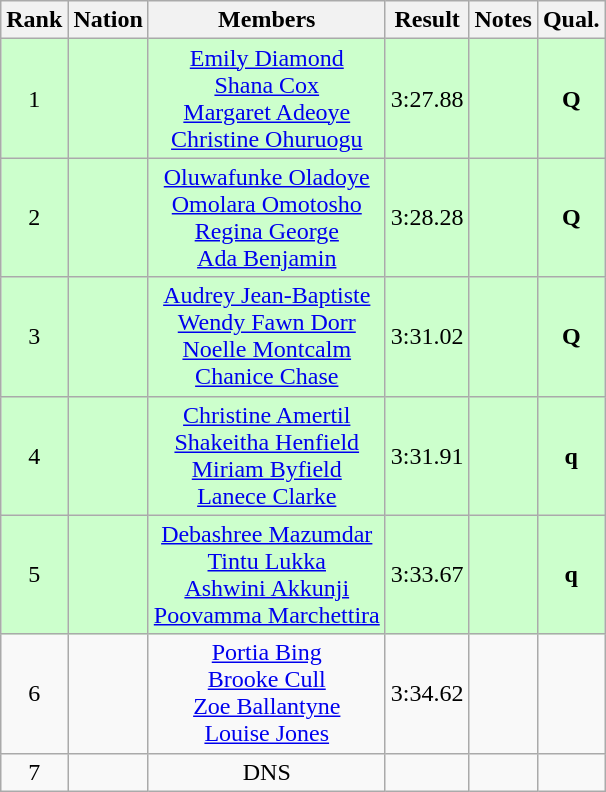<table class="wikitable" style="text-align:center">
<tr>
<th>Rank</th>
<th>Nation</th>
<th>Members</th>
<th>Result</th>
<th>Notes</th>
<th>Qual.</th>
</tr>
<tr bgcolor=ccffcc>
<td>1</td>
<td align="left"></td>
<td><a href='#'>Emily Diamond</a><br><a href='#'>Shana Cox</a><br><a href='#'>Margaret Adeoye</a><br><a href='#'>Christine Ohuruogu</a></td>
<td>3:27.88</td>
<td></td>
<td><strong>Q</strong></td>
</tr>
<tr bgcolor=ccffcc>
<td>2</td>
<td align="left"></td>
<td><a href='#'>Oluwafunke Oladoye</a><br><a href='#'>Omolara Omotosho</a><br><a href='#'>Regina George</a><br><a href='#'>Ada Benjamin</a></td>
<td>3:28.28</td>
<td></td>
<td><strong>Q</strong></td>
</tr>
<tr bgcolor=ccffcc>
<td>3</td>
<td align="left"></td>
<td><a href='#'>Audrey Jean-Baptiste</a><br><a href='#'>Wendy Fawn Dorr</a><br><a href='#'>Noelle Montcalm</a><br><a href='#'>Chanice Chase</a></td>
<td>3:31.02</td>
<td></td>
<td><strong>Q</strong></td>
</tr>
<tr bgcolor=ccffcc>
<td>4</td>
<td align="left"></td>
<td><a href='#'>Christine Amertil</a><br><a href='#'>Shakeitha Henfield</a><br><a href='#'>Miriam Byfield</a><br><a href='#'>Lanece Clarke</a></td>
<td>3:31.91</td>
<td></td>
<td><strong>q</strong></td>
</tr>
<tr bgcolor=ccffcc>
<td>5</td>
<td align="left"></td>
<td><a href='#'>Debashree Mazumdar</a><br><a href='#'>Tintu Lukka</a><br><a href='#'>Ashwini Akkunji</a><br><a href='#'>Poovamma Marchettira</a></td>
<td>3:33.67</td>
<td></td>
<td><strong>q</strong></td>
</tr>
<tr>
<td>6</td>
<td align="left"></td>
<td><a href='#'>Portia Bing</a><br><a href='#'>Brooke Cull</a><br><a href='#'>Zoe Ballantyne</a><br><a href='#'>Louise Jones</a></td>
<td>3:34.62</td>
<td></td>
<td></td>
</tr>
<tr>
<td>7</td>
<td align="left"></td>
<td>DNS</td>
<td></td>
<td></td>
<td></td>
</tr>
</table>
